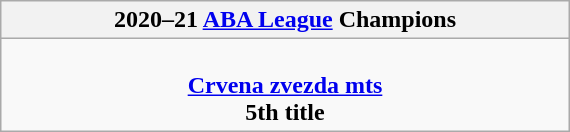<table class="wikitable" style="margin: 0 auto; width: 30%;">
<tr>
<th>2020–21 <a href='#'>ABA League</a> Champions</th>
</tr>
<tr>
<td align=center><br><strong><a href='#'>Crvena zvezda mts</a></strong><br><strong>5th title</strong></td>
</tr>
</table>
